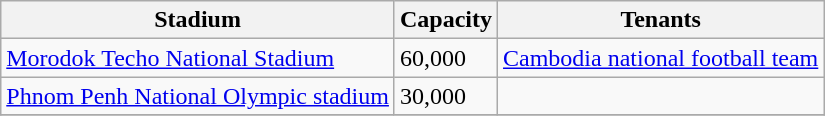<table class="wikitable sortable">
<tr>
<th>Stadium</th>
<th>Capacity</th>
<th>Tenants</th>
</tr>
<tr>
<td><a href='#'>Morodok Techo National Stadium</a></td>
<td>60,000</td>
<td><a href='#'>Cambodia national football team</a></td>
</tr>
<tr>
<td><a href='#'>Phnom Penh National Olympic stadium</a></td>
<td>30,000</td>
<td></td>
</tr>
<tr>
</tr>
</table>
